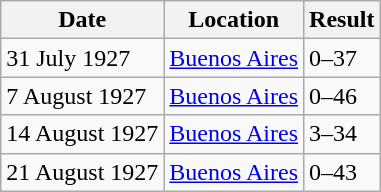<table class="wikitable" style="align:center;">
<tr>
<th>Date</th>
<th>Location</th>
<th>Result</th>
</tr>
<tr>
<td>31 July 1927</td>
<td><a href='#'>Buenos Aires</a></td>
<td> 0–37 </td>
</tr>
<tr>
<td>7 August 1927</td>
<td><a href='#'>Buenos Aires</a></td>
<td> 0–46 </td>
</tr>
<tr>
<td>14 August 1927</td>
<td><a href='#'>Buenos Aires</a></td>
<td> 3–34 </td>
</tr>
<tr>
<td>21 August 1927</td>
<td><a href='#'>Buenos Aires</a></td>
<td> 0–43 </td>
</tr>
</table>
